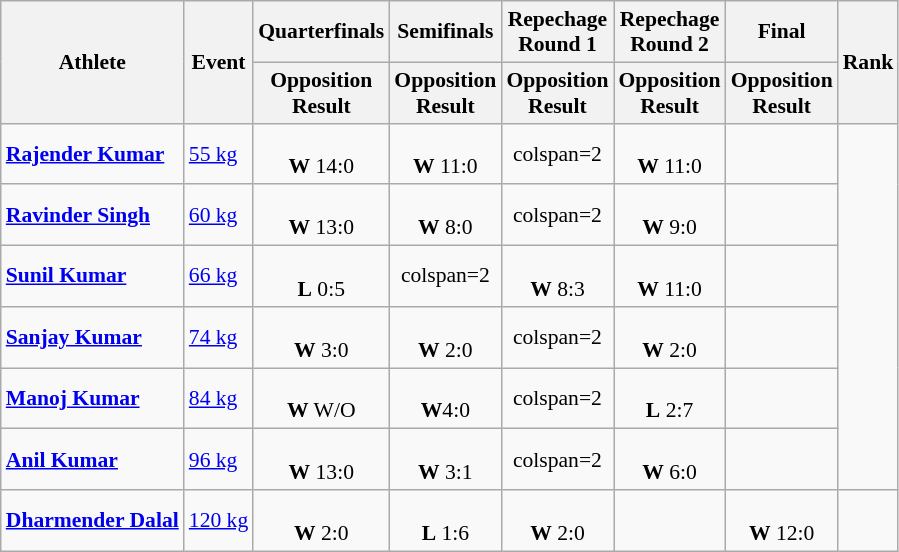<table class="wikitable" style="font-size:90%">
<tr>
<th rowspan="2">Athlete</th>
<th rowspan="2">Event</th>
<th>Quarterfinals</th>
<th>Semifinals</th>
<th>Repechage<br> Round 1</th>
<th>Repechage<br> Round 2</th>
<th>Final</th>
<th rowspan="2">Rank</th>
</tr>
<tr>
<th>Opposition<br>Result</th>
<th>Opposition<br>Result</th>
<th>Opposition<br>Result</th>
<th>Opposition<br>Result</th>
<th>Opposition<br>Result</th>
</tr>
<tr align=center>
<td align=left><strong><a href='#'>Rajender Kumar</a></strong></td>
<td align=left><a href='#'>55 kg</a></td>
<td><br><strong>W</strong> 14:0</td>
<td><br><strong>W</strong> 11:0</td>
<td>colspan=2 </td>
<td><br><strong>W</strong> 11:0</td>
<td></td>
</tr>
<tr align=center>
<td align=left><strong><a href='#'>Ravinder Singh</a></strong></td>
<td align=left><a href='#'>60 kg</a></td>
<td><br><strong>W</strong> 13:0</td>
<td><br><strong>W</strong> 8:0</td>
<td>colspan=2 </td>
<td><br><strong>W</strong> 9:0</td>
<td></td>
</tr>
<tr align=center>
<td align=left><strong><a href='#'>Sunil Kumar</a></strong></td>
<td align=left><a href='#'>66 kg</a></td>
<td><br><strong>L</strong> 0:5</td>
<td>colspan=2 </td>
<td><br><strong>W</strong> 8:3</td>
<td><br><strong>W</strong> 11:0</td>
<td></td>
</tr>
<tr align=center>
<td align=left><strong><a href='#'>Sanjay Kumar</a></strong></td>
<td align=left><a href='#'>74 kg</a></td>
<td><br><strong>W</strong> 3:0</td>
<td><br><strong>W</strong> 2:0</td>
<td>colspan=2 </td>
<td><br><strong>W</strong> 2:0</td>
<td></td>
</tr>
<tr align=center>
<td align=left><strong><a href='#'>Manoj Kumar</a></strong></td>
<td align=left><a href='#'>84 kg</a></td>
<td><br><strong>W</strong> W/O</td>
<td><br><strong>W</strong>4:0</td>
<td>colspan=2 </td>
<td><br><strong>L</strong> 2:7</td>
<td></td>
</tr>
<tr align=center>
<td align=left><strong><a href='#'>Anil Kumar</a></strong></td>
<td align=left><a href='#'>96 kg</a></td>
<td><br><strong>W</strong> 13:0</td>
<td><br><strong>W</strong> 3:1</td>
<td>colspan=2 </td>
<td><br><strong>W</strong> 6:0</td>
<td></td>
</tr>
<tr align=center>
<td align=left><strong><a href='#'>Dharmender Dalal</a></strong></td>
<td align=left><a href='#'>120 kg</a></td>
<td><br><strong>W</strong> 2:0</td>
<td><br><strong>L</strong> 1:6</td>
<td><br><strong>W</strong> 2:0</td>
<td></td>
<td><br><strong>W</strong> 12:0</td>
<td></td>
</tr>
</table>
